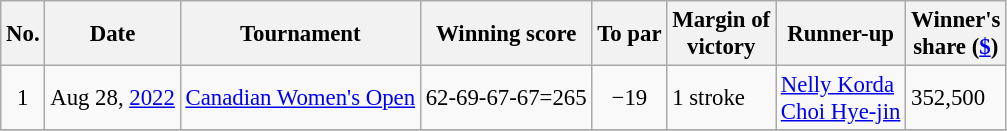<table class="wikitable" style="font-size:95%;">
<tr>
<th>No.</th>
<th>Date</th>
<th>Tournament</th>
<th>Winning score</th>
<th>To par</th>
<th>Margin of<br>victory</th>
<th>Runner-up</th>
<th>Winner's<br>share (<a href='#'>$</a>)</th>
</tr>
<tr>
<td align=center>1</td>
<td align=right>Aug 28, <a href='#'>2022</a></td>
<td><a href='#'>Canadian Women's Open</a></td>
<td>62-69-67-67=265</td>
<td align=center>−19</td>
<td>1 stroke</td>
<td> <a href='#'>Nelly Korda</a> <br>  <a href='#'>Choi Hye-jin</a></td>
<td>352,500</td>
</tr>
<tr>
</tr>
</table>
